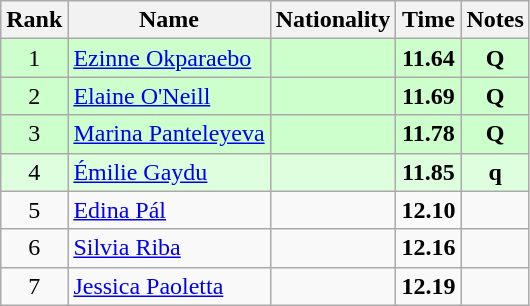<table class="wikitable sortable" style="text-align:center">
<tr>
<th>Rank</th>
<th>Name</th>
<th>Nationality</th>
<th>Time</th>
<th>Notes</th>
</tr>
<tr bgcolor=ccffcc>
<td>1</td>
<td align=left><a href='#'>Ezinne Okparaebo</a></td>
<td align=left></td>
<td><strong>11.64</strong></td>
<td><strong>Q</strong></td>
</tr>
<tr bgcolor=ccffcc>
<td>2</td>
<td align=left><a href='#'>Elaine O'Neill</a></td>
<td align=left></td>
<td><strong>11.69</strong></td>
<td><strong>Q</strong></td>
</tr>
<tr bgcolor=ccffcc>
<td>3</td>
<td align=left><a href='#'>Marina Panteleyeva</a></td>
<td align=left></td>
<td><strong>11.78</strong></td>
<td><strong>Q</strong></td>
</tr>
<tr bgcolor=ddffdd>
<td>4</td>
<td align=left><a href='#'>Émilie Gaydu</a></td>
<td align=left></td>
<td><strong>11.85</strong></td>
<td><strong>q</strong></td>
</tr>
<tr>
<td>5</td>
<td align=left><a href='#'>Edina Pál</a></td>
<td align=left></td>
<td><strong>12.10</strong></td>
<td></td>
</tr>
<tr>
<td>6</td>
<td align=left><a href='#'>Silvia Riba</a></td>
<td align=left></td>
<td><strong>12.16</strong></td>
<td></td>
</tr>
<tr>
<td>7</td>
<td align=left><a href='#'>Jessica Paoletta</a></td>
<td align=left></td>
<td><strong>12.19</strong></td>
<td></td>
</tr>
</table>
